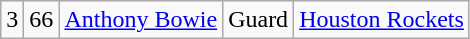<table class="wikitable" style="text-align:center">
<tr>
<td>3</td>
<td>66</td>
<td><a href='#'>Anthony Bowie</a></td>
<td>Guard</td>
<td><a href='#'>Houston Rockets</a></td>
</tr>
</table>
